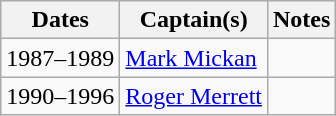<table class="wikitable">
<tr>
<th>Dates</th>
<th>Captain(s)</th>
<th>Notes</th>
</tr>
<tr>
<td>1987–1989</td>
<td><a href='#'>Mark Mickan</a></td>
<td></td>
</tr>
<tr>
<td>1990–1996</td>
<td><a href='#'>Roger Merrett</a></td>
<td></td>
</tr>
</table>
